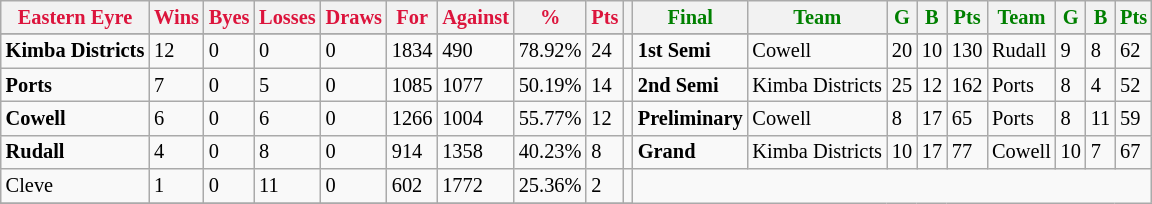<table style="font-size: 85%; text-align: left;" class="wikitable">
<tr>
<th style="color:crimson">Eastern Eyre</th>
<th style="color:crimson">Wins</th>
<th style="color:crimson">Byes</th>
<th style="color:crimson">Losses</th>
<th style="color:crimson">Draws</th>
<th style="color:crimson">For</th>
<th style="color:crimson">Against</th>
<th style="color:crimson">%</th>
<th style="color:crimson">Pts</th>
<th></th>
<th style="color:green">Final</th>
<th style="color:green">Team</th>
<th style="color:green">G</th>
<th style="color:green">B</th>
<th style="color:green">Pts</th>
<th style="color:green">Team</th>
<th style="color:green">G</th>
<th style="color:green">B</th>
<th style="color:green">Pts</th>
</tr>
<tr>
</tr>
<tr>
</tr>
<tr>
<td><strong>	Kimba Districts	</strong></td>
<td>12</td>
<td>0</td>
<td>0</td>
<td>0</td>
<td>1834</td>
<td>490</td>
<td>78.92%</td>
<td>24</td>
<td></td>
<td><strong>1st Semi</strong></td>
<td>Cowell</td>
<td>20</td>
<td>10</td>
<td>130</td>
<td>Rudall</td>
<td>9</td>
<td>8</td>
<td>62</td>
</tr>
<tr>
<td><strong>	Ports	</strong></td>
<td>7</td>
<td>0</td>
<td>5</td>
<td>0</td>
<td>1085</td>
<td>1077</td>
<td>50.19%</td>
<td>14</td>
<td></td>
<td><strong>2nd Semi</strong></td>
<td>Kimba Districts</td>
<td>25</td>
<td>12</td>
<td>162</td>
<td>Ports</td>
<td>8</td>
<td>4</td>
<td>52</td>
</tr>
<tr>
<td><strong>	Cowell	</strong></td>
<td>6</td>
<td>0</td>
<td>6</td>
<td>0</td>
<td>1266</td>
<td>1004</td>
<td>55.77%</td>
<td>12</td>
<td></td>
<td><strong>Preliminary</strong></td>
<td>Cowell</td>
<td>8</td>
<td>17</td>
<td>65</td>
<td>Ports</td>
<td>8</td>
<td>11</td>
<td>59</td>
</tr>
<tr>
<td><strong>	Rudall	</strong></td>
<td>4</td>
<td>0</td>
<td>8</td>
<td>0</td>
<td>914</td>
<td>1358</td>
<td>40.23%</td>
<td>8</td>
<td></td>
<td><strong>Grand</strong></td>
<td>Kimba Districts</td>
<td>10</td>
<td>17</td>
<td>77</td>
<td>Cowell</td>
<td>10</td>
<td>7</td>
<td>67</td>
</tr>
<tr>
<td>Cleve</td>
<td>1</td>
<td>0</td>
<td>11</td>
<td>0</td>
<td>602</td>
<td>1772</td>
<td>25.36%</td>
<td>2</td>
<td></td>
</tr>
<tr>
</tr>
</table>
